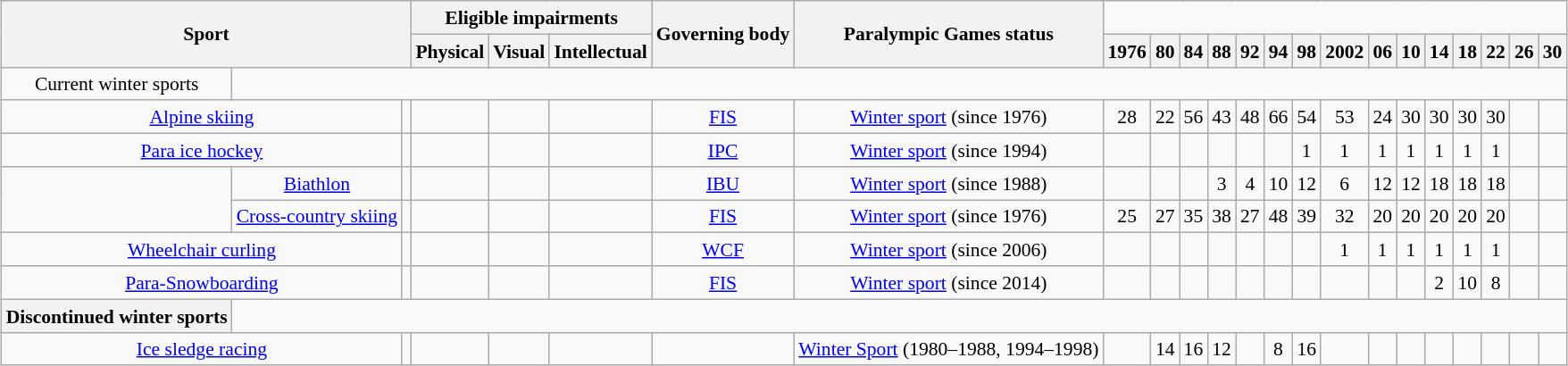<table class="wikitable collapsible" style="margin:0.5em auto;font-size:90%;line-height:1.25;text-align:center">
<tr>
<th colspan="3" rowspan="2" style="text-align: "center">Sport</th>
<th colspan="3">Eligible impairments</th>
<th rowspan="2">Governing body</th>
<th rowspan="2">Paralympic Games status</th>
</tr>
<tr>
<th>Physical</th>
<th>Visual</th>
<th>Intellectual</th>
<th>1976</th>
<th>80</th>
<th>84</th>
<th>88</th>
<th>92</th>
<th>94</th>
<th>98</th>
<th>2002</th>
<th>06</th>
<th>10</th>
<th>14</th>
<th>18</th>
<th>22</th>
<th>26</th>
<th>30</th>
</tr>
<tr>
<td>Current winter sports</td>
</tr>
<tr>
<td colspan="2"><a href='#'>Alpine skiing</a></td>
<td></td>
<td></td>
<td></td>
<td></td>
<td><a href='#'>FIS</a></td>
<td><a href='#'>Winter sport</a> (since 1976)</td>
<td>28</td>
<td>22</td>
<td>56</td>
<td>43</td>
<td>48</td>
<td>66</td>
<td>54</td>
<td>53</td>
<td>24</td>
<td>30</td>
<td>30</td>
<td>30</td>
<td>30</td>
<td></td>
<td></td>
</tr>
<tr>
<td colspan="2"><a href='#'>Para ice hockey</a></td>
<td></td>
<td></td>
<td></td>
<td></td>
<td><a href='#'>IPC</a></td>
<td><a href='#'>Winter sport</a> (since 1994)</td>
<td></td>
<td></td>
<td></td>
<td></td>
<td></td>
<td></td>
<td>1</td>
<td>1</td>
<td>1</td>
<td>1</td>
<td>1</td>
<td>1</td>
<td>1</td>
<td></td>
<td></td>
</tr>
<tr>
<td rowspan="2"></td>
<td><a href='#'>Biathlon</a></td>
<td></td>
<td></td>
<td></td>
<td></td>
<td><a href='#'>IBU</a></td>
<td><a href='#'>Winter sport</a> (since 1988)</td>
<td></td>
<td></td>
<td></td>
<td>3</td>
<td>4</td>
<td>10</td>
<td>12</td>
<td>6</td>
<td>12</td>
<td>12</td>
<td>18</td>
<td>18</td>
<td>18</td>
<td></td>
<td></td>
</tr>
<tr>
<td><a href='#'>Cross-country skiing</a></td>
<td></td>
<td></td>
<td></td>
<td></td>
<td><a href='#'>FIS</a></td>
<td><a href='#'>Winter sport</a> (since 1976)</td>
<td>25</td>
<td>27</td>
<td>35</td>
<td>38</td>
<td>27</td>
<td>48</td>
<td>39</td>
<td>32</td>
<td>20</td>
<td>20</td>
<td>20</td>
<td>20</td>
<td>20</td>
<td></td>
<td></td>
</tr>
<tr>
<td colspan="2"><a href='#'>Wheelchair curling</a></td>
<td></td>
<td></td>
<td></td>
<td></td>
<td><a href='#'>WCF</a></td>
<td><a href='#'>Winter sport</a> (since 2006)<br></td>
<td></td>
<td></td>
<td></td>
<td></td>
<td></td>
<td></td>
<td></td>
<td>1</td>
<td>1</td>
<td>1</td>
<td>1</td>
<td>1</td>
<td>1</td>
<td></td>
<td></td>
</tr>
<tr>
<td colspan="2"><a href='#'>Para-Snowboarding</a></td>
<td></td>
<td></td>
<td></td>
<td></td>
<td><a href='#'>FIS</a></td>
<td><a href='#'>Winter sport</a> (since 2014)<br></td>
<td></td>
<td></td>
<td></td>
<td></td>
<td></td>
<td></td>
<td></td>
<td></td>
<td></td>
<td></td>
<td>2</td>
<td>10</td>
<td>8</td>
<td></td>
<td></td>
</tr>
<tr>
<th>Discontinued winter sports</th>
</tr>
<tr>
<td colspan="2"><a href='#'>Ice sledge racing</a></td>
<td></td>
<td></td>
<td></td>
<td></td>
<td></td>
<td><a href='#'>Winter Sport</a> (1980–1988, 1994–1998)</td>
<td></td>
<td>14</td>
<td>16</td>
<td>12</td>
<td></td>
<td>8</td>
<td>16</td>
<td></td>
<td></td>
<td></td>
<td></td>
<td></td>
<td></td>
<td></td>
<td></td>
</tr>
</table>
